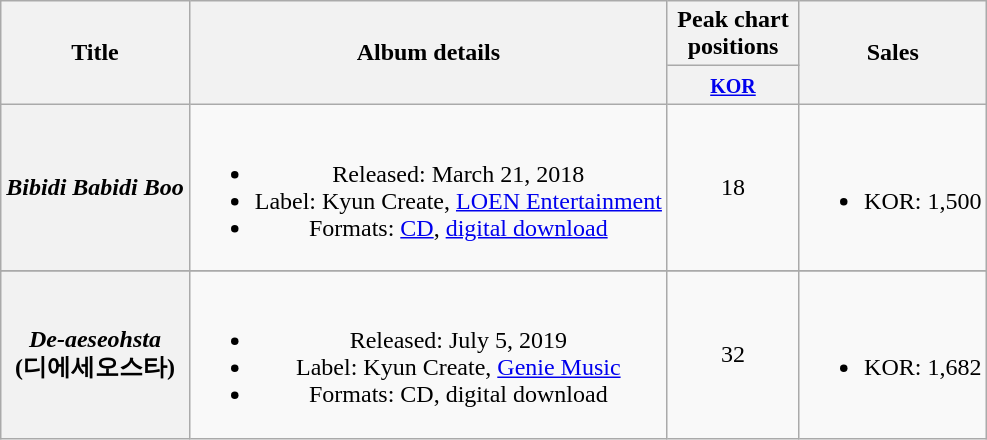<table class="wikitable plainrowheaders" style="text-align:center;">
<tr>
<th scope="col" rowspan="2">Title</th>
<th scope="col" rowspan="2">Album details</th>
<th scope="col" colspan="1" style="width:5em;">Peak chart positions</th>
<th scope="col" rowspan="2">Sales</th>
</tr>
<tr>
<th><small><a href='#'>KOR</a></small><br></th>
</tr>
<tr>
<th scope="row"><em>Bibidi Babidi Boo</em></th>
<td><br><ul><li>Released: March 21, 2018</li><li>Label: Kyun Create, <a href='#'>LOEN Entertainment</a></li><li>Formats: <a href='#'>CD</a>, <a href='#'>digital download</a></li></ul></td>
<td>18</td>
<td><br><ul><li>KOR: 1,500</li></ul></td>
</tr>
<tr>
</tr>
<tr>
<th scope="row"><em>De-aeseohsta</em><br> (디에세오스타)</th>
<td><br><ul><li>Released: July 5, 2019</li><li>Label: Kyun Create, <a href='#'>Genie Music</a></li><li>Formats: CD, digital download</li></ul></td>
<td>32</td>
<td><br><ul><li>KOR: 1,682</li></ul></td>
</tr>
</table>
